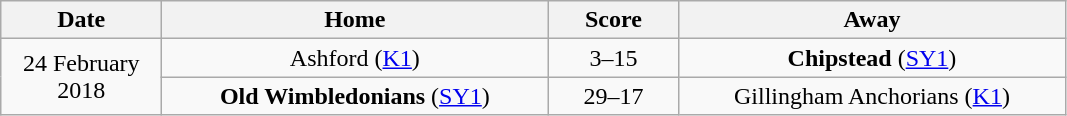<table class="wikitable" style="text-align: center">
<tr>
<th width=100>Date</th>
<th width=250>Home</th>
<th width=80>Score</th>
<th width=250>Away</th>
</tr>
<tr>
<td rowspan=2>24 February 2018</td>
<td>Ashford (<a href='#'>K1</a>)</td>
<td>3–15</td>
<td><strong>Chipstead</strong> (<a href='#'>SY1</a>)</td>
</tr>
<tr>
<td><strong>Old Wimbledonians</strong> (<a href='#'>SY1</a>)</td>
<td>29–17</td>
<td>Gillingham Anchorians (<a href='#'>K1</a>)</td>
</tr>
</table>
